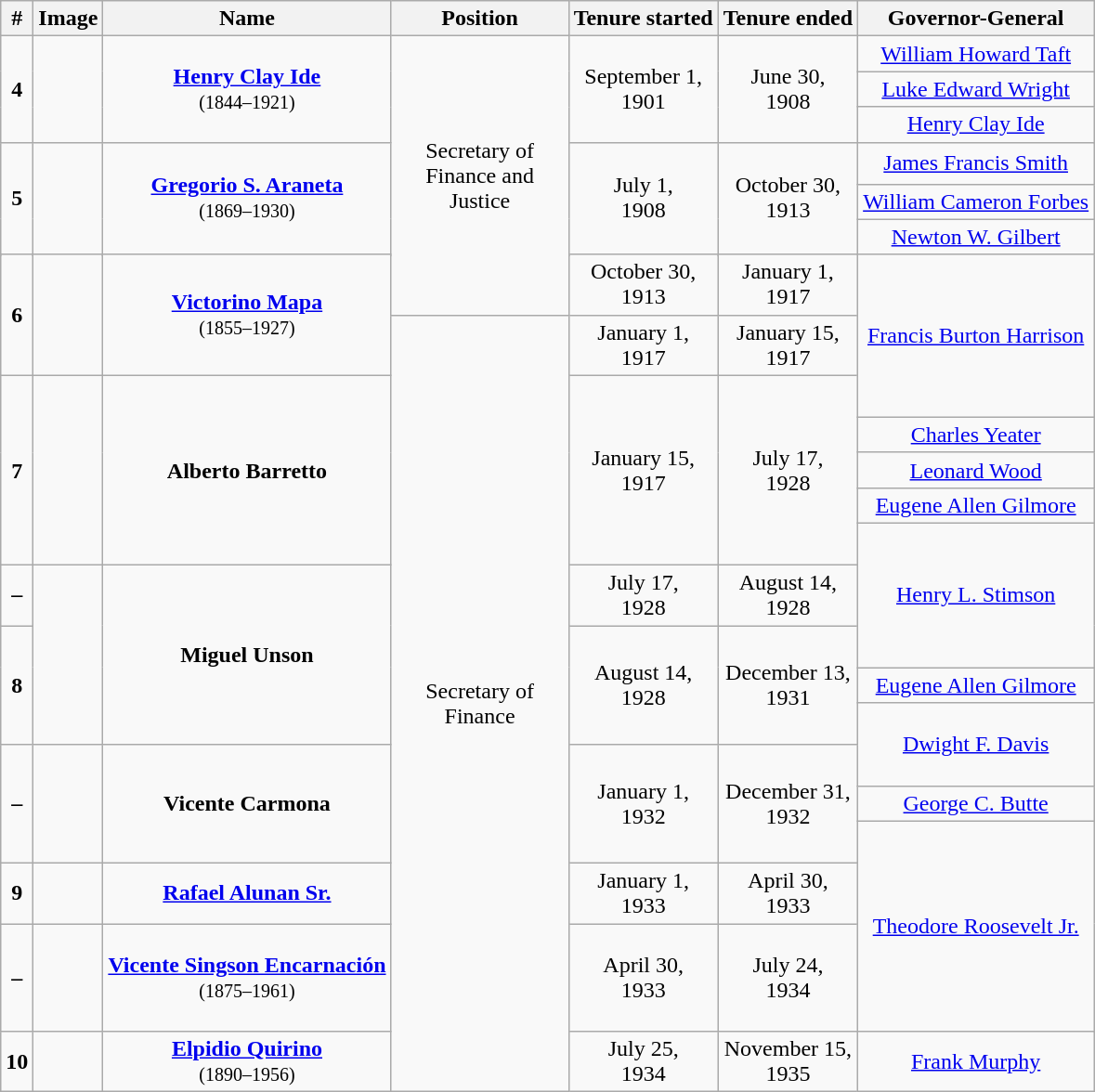<table class="wikitable" style="text-align:center; border:1px #aaf solid;">
<tr>
<th>#</th>
<th>Image</th>
<th>Name</th>
<th width=120px>Position</th>
<th>Tenure started</th>
<th>Tenure ended</th>
<th>Governor-General</th>
</tr>
<tr>
<td rowspan="4"><strong>4</strong></td>
<td rowspan="4"></td>
<td rowspan="4"><strong><a href='#'>Henry Clay Ide</a></strong><br><small>(1844–1921)</small><br></td>
<td rowspan="9">Secretary of Finance and Justice</td>
<td rowspan="4">September 1,<br>1901</td>
<td rowspan="4">June 30,<br>1908</td>
<td><a href='#'>William Howard Taft</a></td>
</tr>
<tr>
<td><a href='#'>Luke Edward Wright</a></td>
</tr>
<tr>
<td><a href='#'>Henry Clay Ide</a></td>
</tr>
<tr>
<td rowspan="2"><a href='#'>James Francis Smith</a></td>
</tr>
<tr style="height:30px;">
<td rowspan="4"><strong>5</strong></td>
<td rowspan="4"></td>
<td rowspan="4"><strong><a href='#'>Gregorio S. Araneta</a></strong><br><small>(1869–1930)</small><br></td>
<td rowspan="4">July 1,<br>1908</td>
<td rowspan="4">October 30,<br>1913</td>
</tr>
<tr>
<td><a href='#'>William Cameron Forbes</a></td>
</tr>
<tr>
<td><a href='#'>Newton W. Gilbert</a></td>
</tr>
<tr>
<td rowspan="4"><a href='#'>Francis Burton Harrison</a></td>
</tr>
<tr style="height:30px;">
<td rowspan="2"><strong>6</strong></td>
<td rowspan="2"></td>
<td rowspan="2"><strong><a href='#'>Victorino Mapa</a></strong><br><small>(1855–1927)</small><br></td>
<td>October 30,<br>1913</td>
<td>January 1,<br>1917</td>
</tr>
<tr>
<td rowspan="17">Secretary of Finance</td>
<td>January 1,<br>1917</td>
<td>January 15,<br>1917</td>
</tr>
<tr style="height:30px;">
<td rowspan="5"><strong>7</strong></td>
<td rowspan="5"></td>
<td rowspan="5"><strong>Alberto Barretto</strong><br></td>
<td rowspan="5">January 15,<br>1917</td>
<td rowspan="5">July 17,<br>1928</td>
</tr>
<tr>
<td><a href='#'>Charles Yeater</a></td>
</tr>
<tr>
<td><a href='#'>Leonard Wood</a></td>
</tr>
<tr>
<td><a href='#'>Eugene Allen Gilmore</a></td>
</tr>
<tr style="height:30px;">
<td rowspan="3"><a href='#'>Henry L. Stimson</a></td>
</tr>
<tr>
<td><strong>–</strong></td>
<td rowspan="4"></td>
<td rowspan="4"><strong>Miguel Unson</strong><br></td>
<td>July 17,<br>1928</td>
<td>August 14,<br>1928</td>
</tr>
<tr style="height:30px;">
<td rowspan="3"><strong>8</strong></td>
<td rowspan="3">August 14,<br>1928</td>
<td rowspan="3">December 13,<br>1931</td>
</tr>
<tr>
<td><a href='#'>Eugene Allen Gilmore</a></td>
</tr>
<tr style="height:30px;">
<td rowspan="2"><a href='#'>Dwight F. Davis</a></td>
</tr>
<tr style="height:30px;">
<td rowspan="3"><strong>–</strong></td>
<td rowspan="3"></td>
<td rowspan="3"><strong>Vicente Carmona</strong><br></td>
<td rowspan="3">January 1,<br>1932</td>
<td rowspan="3">December 31,<br>1932</td>
</tr>
<tr>
<td><a href='#'>George C. Butte</a></td>
</tr>
<tr style="height:30px;">
<td rowspan="3"><a href='#'>Theodore Roosevelt Jr.</a></td>
</tr>
<tr>
<td><strong>9</strong></td>
<td></td>
<td><strong><a href='#'>Rafael Alunan Sr.</a></strong></td>
<td>January 1,<br>1933</td>
<td>April 30,<br>1933</td>
</tr>
<tr style="height:77px;">
<td rowspan="2"><strong>–</strong></td>
<td rowspan="2"></td>
<td rowspan="2"><strong><a href='#'>Vicente Singson Encarnación</a></strong><br><small>(1875–1961)</small><br></td>
<td rowspan="2">April 30,<br>1933</td>
<td rowspan="2">July 24,<br>1934</td>
</tr>
<tr>
<td rowspan="2"><a href='#'>Frank Murphy</a></td>
</tr>
<tr>
<td><strong>10</strong></td>
<td></td>
<td><strong><a href='#'>Elpidio Quirino</a></strong><br><small>(1890–1956)</small></td>
<td>July 25,<br>1934</td>
<td>November 15,<br>1935</td>
</tr>
</table>
